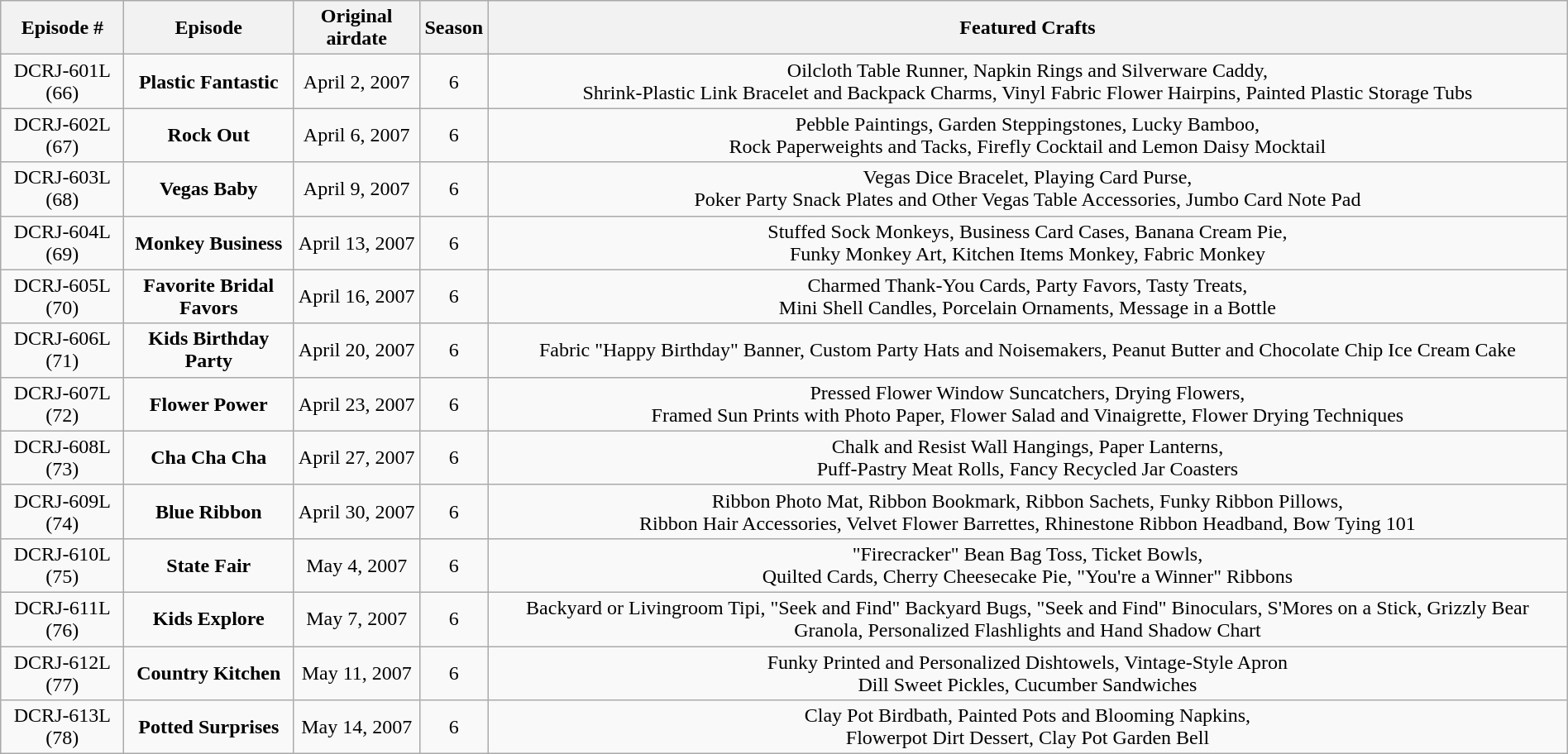<table class="wikitable" style="margin:1em auto; text-align:center;">
<tr>
<th>Episode #</th>
<th>Episode</th>
<th>Original airdate</th>
<th>Season</th>
<th>Featured Crafts</th>
</tr>
<tr>
<td>DCRJ-601L (66)</td>
<td><strong>Plastic Fantastic</strong></td>
<td>April 2, 2007</td>
<td>6</td>
<td>Oilcloth Table Runner, Napkin Rings and Silverware Caddy,<br>Shrink-Plastic Link Bracelet and Backpack Charms, Vinyl Fabric Flower Hairpins, Painted Plastic Storage Tubs</td>
</tr>
<tr>
<td>DCRJ-602L (67)</td>
<td><strong>Rock Out</strong></td>
<td>April 6, 2007</td>
<td>6</td>
<td>Pebble Paintings, Garden Steppingstones, Lucky Bamboo,<br>Rock Paperweights and Tacks, Firefly Cocktail and Lemon Daisy Mocktail</td>
</tr>
<tr>
<td>DCRJ-603L (68)</td>
<td><strong>Vegas Baby</strong></td>
<td>April 9, 2007</td>
<td>6</td>
<td>Vegas Dice Bracelet, Playing Card Purse,<br>Poker Party Snack Plates and Other Vegas Table Accessories, Jumbo Card Note Pad</td>
</tr>
<tr>
<td>DCRJ-604L (69)</td>
<td><strong>Monkey Business</strong></td>
<td>April 13, 2007</td>
<td>6</td>
<td>Stuffed Sock Monkeys, Business Card Cases, Banana Cream Pie,<br>Funky Monkey Art, Kitchen Items Monkey, Fabric Monkey</td>
</tr>
<tr>
<td>DCRJ-605L (70)</td>
<td><strong>Favorite Bridal Favors</strong></td>
<td>April 16, 2007</td>
<td>6</td>
<td>Charmed Thank-You Cards, Party Favors, Tasty Treats,<br>Mini Shell Candles, Porcelain Ornaments, Message in a Bottle</td>
</tr>
<tr>
<td>DCRJ-606L (71)</td>
<td><strong>Kids Birthday Party</strong></td>
<td>April 20, 2007</td>
<td>6</td>
<td>Fabric "Happy Birthday" Banner, Custom Party Hats and Noisemakers, Peanut Butter and Chocolate Chip Ice Cream Cake</td>
</tr>
<tr>
<td>DCRJ-607L (72)</td>
<td><strong>Flower Power</strong></td>
<td>April 23, 2007</td>
<td>6</td>
<td>Pressed Flower Window Suncatchers, Drying Flowers,<br>Framed Sun Prints with Photo Paper, Flower Salad and Vinaigrette, Flower Drying Techniques</td>
</tr>
<tr>
<td>DCRJ-608L (73)</td>
<td><strong>Cha Cha Cha</strong></td>
<td>April 27, 2007</td>
<td>6</td>
<td>Chalk and Resist Wall Hangings, Paper Lanterns,<br>Puff-Pastry Meat Rolls, Fancy Recycled Jar Coasters</td>
</tr>
<tr>
<td>DCRJ-609L (74)</td>
<td><strong>Blue Ribbon</strong></td>
<td>April 30, 2007</td>
<td>6</td>
<td>Ribbon Photo Mat, Ribbon Bookmark, Ribbon Sachets, Funky Ribbon Pillows,<br>Ribbon Hair Accessories, Velvet Flower Barrettes, Rhinestone Ribbon Headband, Bow Tying 101</td>
</tr>
<tr>
<td>DCRJ-610L (75)</td>
<td><strong>State Fair</strong></td>
<td>May 4, 2007</td>
<td>6</td>
<td>"Firecracker" Bean Bag Toss, Ticket Bowls,<br>Quilted Cards, Cherry Cheesecake Pie, "You're a Winner" Ribbons</td>
</tr>
<tr>
<td>DCRJ-611L (76)</td>
<td><strong>Kids Explore</strong></td>
<td>May 7, 2007</td>
<td>6</td>
<td>Backyard or Livingroom Tipi, "Seek and Find" Backyard Bugs, "Seek and Find" Binoculars, S'Mores on a Stick, Grizzly Bear Granola, Personalized Flashlights and Hand Shadow Chart</td>
</tr>
<tr>
<td>DCRJ-612L (77)</td>
<td><strong>Country Kitchen</strong></td>
<td>May 11, 2007</td>
<td>6</td>
<td>Funky Printed and Personalized Dishtowels, Vintage-Style Apron<br>Dill Sweet Pickles, Cucumber Sandwiches</td>
</tr>
<tr>
<td>DCRJ-613L (78)</td>
<td><strong>Potted Surprises</strong></td>
<td>May 14, 2007</td>
<td>6</td>
<td>Clay Pot Birdbath, Painted Pots and Blooming Napkins,<br>Flowerpot Dirt Dessert, Clay Pot Garden Bell</td>
</tr>
</table>
